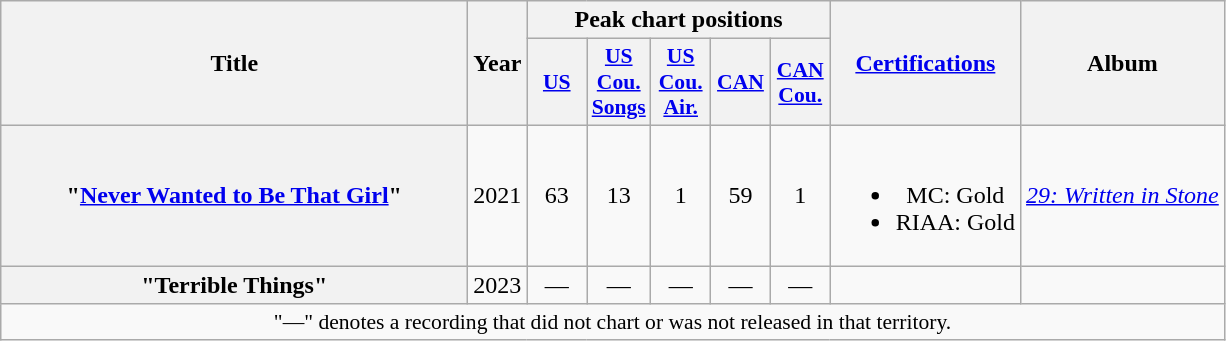<table class="wikitable plainrowheaders" style="text-align:center;" border="1">
<tr>
<th scope="col" rowspan="2" style="width:19em;">Title</th>
<th scope="col" rowspan="2">Year</th>
<th scope="col" colspan="5">Peak chart positions</th>
<th scope="col" rowspan="2"><a href='#'>Certifications</a></th>
<th scope="col" rowspan="2">Album</th>
</tr>
<tr>
<th scope="col" style="width:2.3em;font-size:90%;"><a href='#'>US</a><br></th>
<th scope="col" style="width:2.3em;font-size:90%;"><a href='#'>US<br>Cou.<br>Songs</a><br></th>
<th scope="col" style="width:2.3em;font-size:90%;"><a href='#'>US<br>Cou.<br>Air.</a><br></th>
<th scope="col" style="width:2.3em;font-size:90%;"><a href='#'>CAN</a><br></th>
<th scope="col" style="width:2.3em;font-size:90%;"><a href='#'>CAN<br>Cou.</a><br></th>
</tr>
<tr>
<th scope="row">"<a href='#'>Never Wanted to Be That Girl</a>"<br></th>
<td>2021</td>
<td>63</td>
<td>13</td>
<td>1</td>
<td>59</td>
<td>1</td>
<td><br><ul><li>MC: Gold</li><li>RIAA: Gold</li></ul></td>
<td><em><a href='#'>29: Written in Stone</a></em></td>
</tr>
<tr>
<th scope="row">"Terrible Things"<br> </th>
<td>2023</td>
<td>—</td>
<td>—</td>
<td>—</td>
<td>—</td>
<td>—</td>
<td></td>
<td></td>
</tr>
<tr>
<td colspan="9" style="font-size:90%">"—" denotes a recording that did not chart or was not released in that territory.</td>
</tr>
</table>
